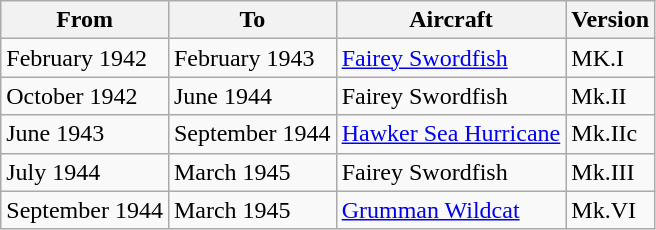<table class="wikitable">
<tr>
<th>From</th>
<th>To</th>
<th>Aircraft</th>
<th>Version</th>
</tr>
<tr>
<td>February 1942</td>
<td>February 1943</td>
<td><a href='#'>Fairey Swordfish</a></td>
<td>MK.I</td>
</tr>
<tr>
<td>October 1942</td>
<td>June 1944</td>
<td>Fairey Swordfish</td>
<td>Mk.II</td>
</tr>
<tr>
<td>June 1943</td>
<td>September 1944</td>
<td><a href='#'>Hawker Sea Hurricane</a></td>
<td>Mk.IIc</td>
</tr>
<tr>
<td>July 1944</td>
<td>March 1945</td>
<td>Fairey Swordfish</td>
<td>Mk.III</td>
</tr>
<tr>
<td>September 1944</td>
<td>March 1945</td>
<td><a href='#'>Grumman Wildcat</a></td>
<td>Mk.VI</td>
</tr>
</table>
